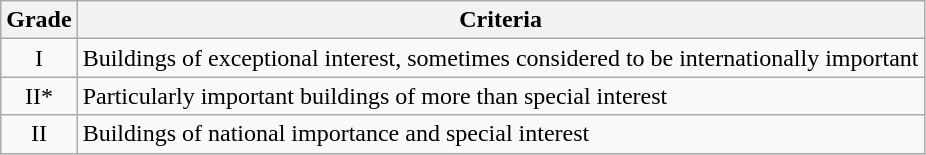<table class="wikitable">
<tr>
<th>Grade</th>
<th>Criteria</th>
</tr>
<tr>
<td align="center" >I</td>
<td>Buildings of exceptional interest, sometimes considered to be internationally important</td>
</tr>
<tr>
<td align="center" >II*</td>
<td>Particularly important buildings of more than special interest</td>
</tr>
<tr>
<td align="center" >II</td>
<td>Buildings of national importance and special interest</td>
</tr>
</table>
